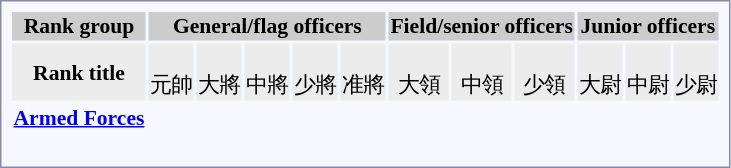<table bgcolor=#f7f8ff style="border:1px solid #8888aa; padding:5px; margin-bottom:15px; font-size:90%; text-align:center;">
<tr bgcolor=#CCC>
<th>Rank group</th>
<th colspan=5>General/flag officers</th>
<th colspan=3>Field/senior officers</th>
<th colspan=3>Junior officers</th>
</tr>
<tr bgcolor=#ececec>
<td><strong>Rank title</strong></td>
<td><br>元帥<br></td>
<td><br>大將<br></td>
<td><br>中將<br></td>
<td><br>少將<br></td>
<td><br>准將<br></td>
<td><br>大領<br></td>
<td><br>中領<br></td>
<td><br>少領<br></td>
<td><br>大尉<br></td>
<td><br>中尉<br></td>
<td><br>少尉<br></td>
</tr>
<tr>
<td><strong> <a href='#'>Armed Forces</a></strong></td>
<td></td>
<td></td>
<td></td>
<td></td>
<td></td>
<td></td>
<td></td>
<td></td>
<td></td>
<td></td>
<td></td>
</tr>
<tr>
<td><strong></strong></td>
<td></td>
<td></td>
<td></td>
<td></td>
<td></td>
<td></td>
<td></td>
<td></td>
<td></td>
<td></td>
<td></td>
</tr>
<tr>
<td><strong></strong></td>
<td></td>
<td></td>
<td></td>
<td></td>
<td></td>
<td></td>
<td></td>
<td></td>
<td></td>
<td></td>
<td></td>
</tr>
<tr>
<td><strong></strong></td>
<td></td>
<td></td>
<td></td>
<td></td>
<td></td>
<td></td>
<td></td>
<td></td>
<td></td>
<td></td>
<td></td>
</tr>
<tr>
<td><strong></strong></td>
<td></td>
<td></td>
<td></td>
<td></td>
<td></td>
<td></td>
<td></td>
<td></td>
<td></td>
<td></td>
<td></td>
</tr>
</table>
